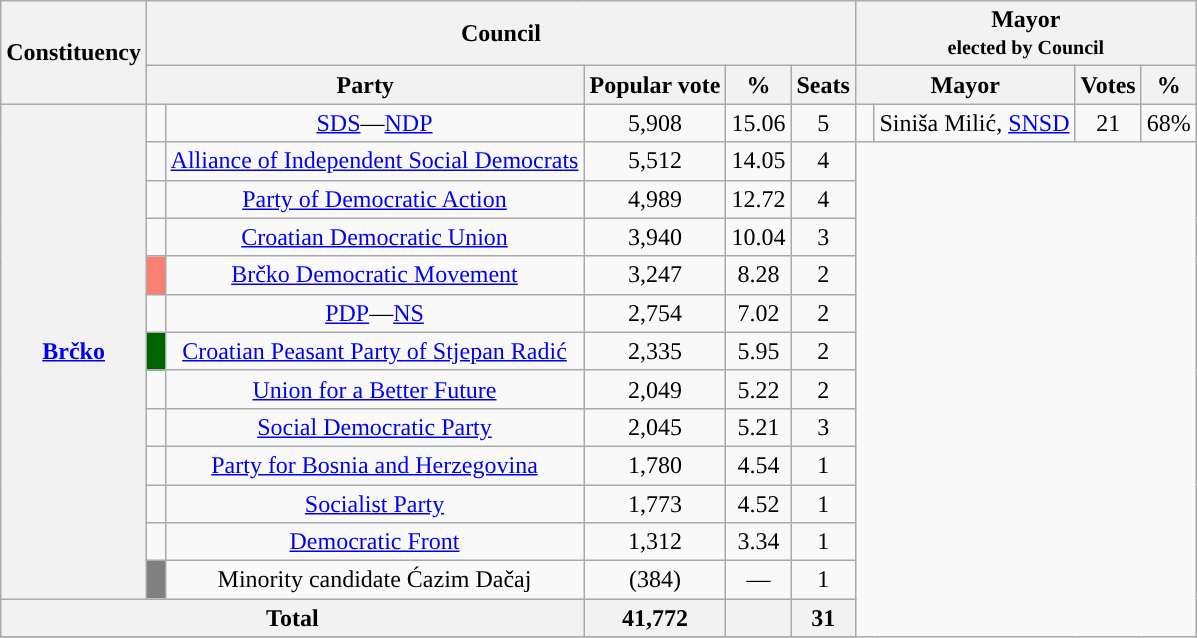<table class="wikitable">
<tr>
<th rowspan=2>Constituency</th>
<th colspan=5>Council</th>
<th colspan=5>Mayor<br><small>elected by Council</small></th>
</tr>
<tr>
<th colspan=2>Party</th>
<th>Popular vote</th>
<th>%</th>
<th>Seats</th>
<th colspan=2>Mayor</th>
<th>Votes</th>
<th>%</th>
</tr>
<tr>
<th rowspan=13><a href='#'>Brčko</a></th>
<td width=5px style="background-color:"></td>
<td align=center><a href='#'>SDS</a>—<a href='#'>NDP</a></td>
<td align=center>5,908</td>
<td align=center>15.06</td>
<td align=center>5</td>
<td width=5px style="background-color:"></td>
<td>Siniša Milić, <a href='#'>SNSD</a></td>
<td align=center>21</td>
<td align=center>68%</td>
</tr>
<tr>
<td width=5px style="background-color:"></td>
<td align=center><a href='#'>Alliance of Independent Social Democrats</a></td>
<td align=center>5,512</td>
<td align=center>14.05</td>
<td align=center>4</td>
</tr>
<tr>
<td width=5px style="background-color:"></td>
<td align=center><a href='#'>Party of Democratic Action</a></td>
<td align=center>4,989</td>
<td align=center>12.72</td>
<td align=center>4</td>
</tr>
<tr>
<td width=5px style="background-color:"></td>
<td align=center><a href='#'>Croatian Democratic Union</a></td>
<td align=center>3,940</td>
<td align=center>10.04</td>
<td align=center>3</td>
</tr>
<tr>
<td width=5px style="background-color:salmon"></td>
<td align=center><a href='#'>Brčko Democratic Movement</a></td>
<td align=center>3,247</td>
<td align=center>8.28</td>
<td align=center>2</td>
</tr>
<tr>
<td width=5px style="background-color:"></td>
<td align=center><a href='#'>PDP</a>—<a href='#'>NS</a></td>
<td align=center>2,754</td>
<td align=center>7.02</td>
<td align=center>2</td>
</tr>
<tr>
<td width=5px style="background-color:darkgreen"></td>
<td align=center><a href='#'>Croatian Peasant Party of Stjepan Radić</a></td>
<td align=center>2,335</td>
<td align=center>5.95</td>
<td align=center>2</td>
</tr>
<tr>
<td width=5px style="background-color:"></td>
<td align=center><a href='#'>Union for a Better Future</a></td>
<td align=center>2,049</td>
<td align=center>5.22</td>
<td align=center>2</td>
</tr>
<tr>
<td width=5px style="background-color:"></td>
<td align=center><a href='#'>Social Democratic Party</a></td>
<td align=center>2,045</td>
<td align=center>5.21</td>
<td align=center>3</td>
</tr>
<tr>
<td width=5px style="background-color:"></td>
<td align=center><a href='#'>Party for Bosnia and Herzegovina</a></td>
<td align=center>1,780</td>
<td align=center>4.54</td>
<td align=center>1</td>
</tr>
<tr>
<td width=5px style="background-color:"></td>
<td align=center><a href='#'>Socialist Party</a></td>
<td align=center>1,773</td>
<td align=center>4.52</td>
<td align=center>1</td>
</tr>
<tr>
<td width=5px style="background-color:"></td>
<td align=center><a href='#'>Democratic Front</a></td>
<td align=center>1,312</td>
<td align=center>3.34</td>
<td align=center>1</td>
</tr>
<tr>
<td width=5px style="background-color:grey"></td>
<td align=center>Minority candidate Ćazim Dačaj</td>
<td align=center>(384)</td>
<td align=center>—</td>
<td align=center>1</td>
</tr>
<tr>
<th colspan=3><strong>Total</strong></th>
<th align=center>41,772</th>
<th align=center></th>
<th align=center>31</th>
</tr>
<tr>
</tr>
</table>
